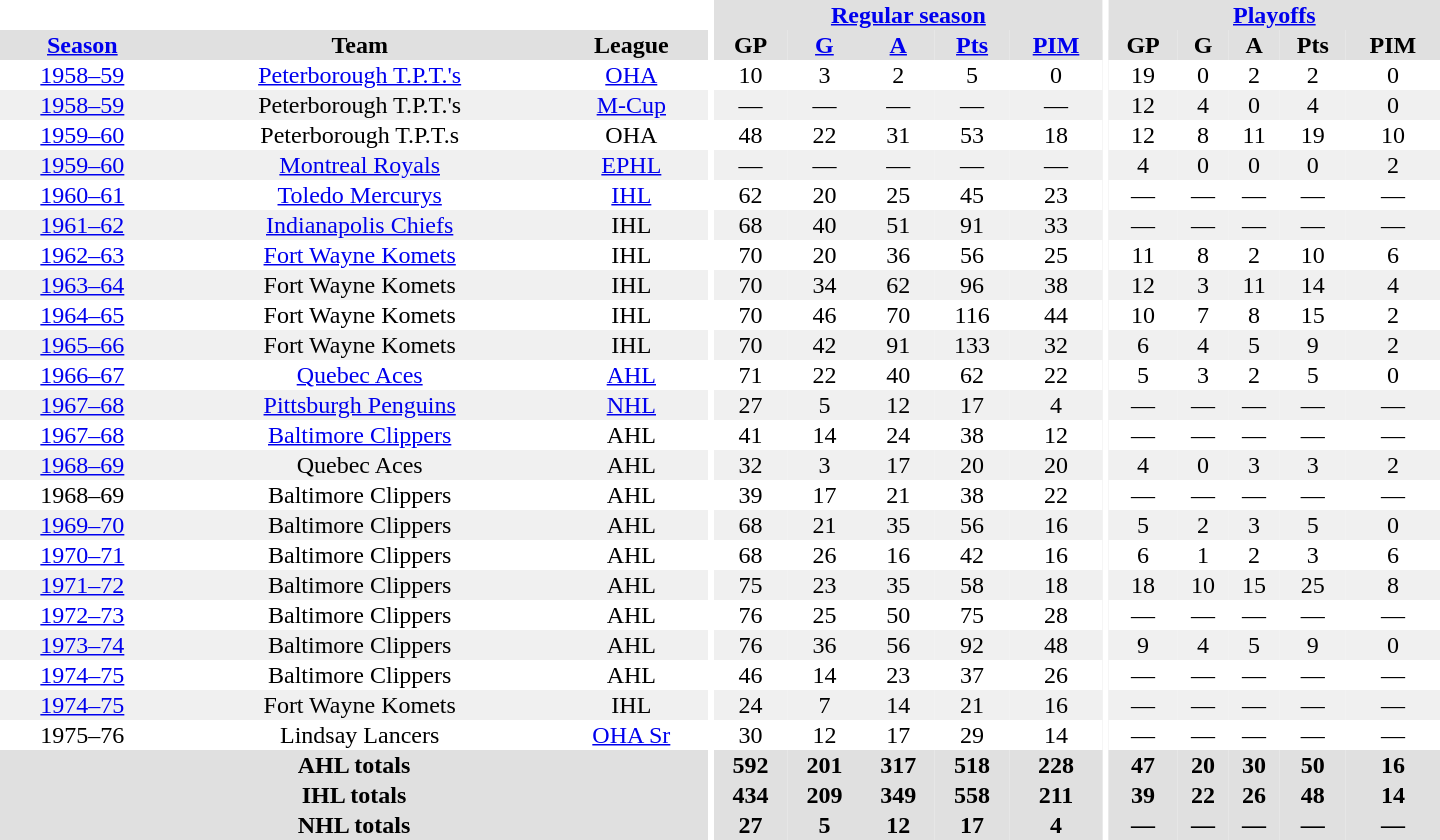<table border="0" cellpadding="1" cellspacing="0" style="text-align:center; width:60em">
<tr bgcolor="#e0e0e0">
<th colspan="3" bgcolor="#ffffff"></th>
<th rowspan="100" bgcolor="#ffffff"></th>
<th colspan="5"><a href='#'>Regular season</a></th>
<th rowspan="100" bgcolor="#ffffff"></th>
<th colspan="5"><a href='#'>Playoffs</a></th>
</tr>
<tr bgcolor="#e0e0e0">
<th><a href='#'>Season</a></th>
<th>Team</th>
<th>League</th>
<th>GP</th>
<th><a href='#'>G</a></th>
<th><a href='#'>A</a></th>
<th><a href='#'>Pts</a></th>
<th><a href='#'>PIM</a></th>
<th>GP</th>
<th>G</th>
<th>A</th>
<th>Pts</th>
<th>PIM</th>
</tr>
<tr>
<td><a href='#'>1958–59</a></td>
<td><a href='#'>Peterborough T.P.T.'s</a></td>
<td><a href='#'>OHA</a></td>
<td>10</td>
<td>3</td>
<td>2</td>
<td>5</td>
<td>0</td>
<td>19</td>
<td>0</td>
<td>2</td>
<td>2</td>
<td>0</td>
</tr>
<tr bgcolor="#f0f0f0">
<td><a href='#'>1958–59</a></td>
<td>Peterborough T.P.T.'s</td>
<td><a href='#'>M-Cup</a></td>
<td>—</td>
<td>—</td>
<td>—</td>
<td>—</td>
<td>—</td>
<td>12</td>
<td>4</td>
<td>0</td>
<td>4</td>
<td>0</td>
</tr>
<tr>
<td><a href='#'>1959–60</a></td>
<td>Peterborough T.P.T.s</td>
<td>OHA</td>
<td>48</td>
<td>22</td>
<td>31</td>
<td>53</td>
<td>18</td>
<td>12</td>
<td>8</td>
<td>11</td>
<td>19</td>
<td>10</td>
</tr>
<tr bgcolor="#f0f0f0">
<td><a href='#'>1959–60</a></td>
<td><a href='#'>Montreal Royals</a></td>
<td><a href='#'>EPHL</a></td>
<td>—</td>
<td>—</td>
<td>—</td>
<td>—</td>
<td>—</td>
<td>4</td>
<td>0</td>
<td>0</td>
<td>0</td>
<td>2</td>
</tr>
<tr>
<td><a href='#'>1960–61</a></td>
<td><a href='#'>Toledo Mercurys</a></td>
<td><a href='#'>IHL</a></td>
<td>62</td>
<td>20</td>
<td>25</td>
<td>45</td>
<td>23</td>
<td>—</td>
<td>—</td>
<td>—</td>
<td>—</td>
<td>—</td>
</tr>
<tr bgcolor="#f0f0f0">
<td><a href='#'>1961–62</a></td>
<td><a href='#'>Indianapolis Chiefs</a></td>
<td>IHL</td>
<td>68</td>
<td>40</td>
<td>51</td>
<td>91</td>
<td>33</td>
<td>—</td>
<td>—</td>
<td>—</td>
<td>—</td>
<td>—</td>
</tr>
<tr>
<td><a href='#'>1962–63</a></td>
<td><a href='#'>Fort Wayne Komets</a></td>
<td>IHL</td>
<td>70</td>
<td>20</td>
<td>36</td>
<td>56</td>
<td>25</td>
<td>11</td>
<td>8</td>
<td>2</td>
<td>10</td>
<td>6</td>
</tr>
<tr bgcolor="#f0f0f0">
<td><a href='#'>1963–64</a></td>
<td>Fort Wayne Komets</td>
<td>IHL</td>
<td>70</td>
<td>34</td>
<td>62</td>
<td>96</td>
<td>38</td>
<td>12</td>
<td>3</td>
<td>11</td>
<td>14</td>
<td>4</td>
</tr>
<tr>
<td><a href='#'>1964–65</a></td>
<td>Fort Wayne Komets</td>
<td>IHL</td>
<td>70</td>
<td>46</td>
<td>70</td>
<td>116</td>
<td>44</td>
<td>10</td>
<td>7</td>
<td>8</td>
<td>15</td>
<td>2</td>
</tr>
<tr bgcolor="#f0f0f0">
<td><a href='#'>1965–66</a></td>
<td>Fort Wayne Komets</td>
<td>IHL</td>
<td>70</td>
<td>42</td>
<td>91</td>
<td>133</td>
<td>32</td>
<td>6</td>
<td>4</td>
<td>5</td>
<td>9</td>
<td>2</td>
</tr>
<tr>
<td><a href='#'>1966–67</a></td>
<td><a href='#'>Quebec Aces</a></td>
<td><a href='#'>AHL</a></td>
<td>71</td>
<td>22</td>
<td>40</td>
<td>62</td>
<td>22</td>
<td>5</td>
<td>3</td>
<td>2</td>
<td>5</td>
<td>0</td>
</tr>
<tr bgcolor="#f0f0f0">
<td><a href='#'>1967–68</a></td>
<td><a href='#'>Pittsburgh Penguins</a></td>
<td><a href='#'>NHL</a></td>
<td>27</td>
<td>5</td>
<td>12</td>
<td>17</td>
<td>4</td>
<td>—</td>
<td>—</td>
<td>—</td>
<td>—</td>
<td>—</td>
</tr>
<tr>
<td><a href='#'>1967–68</a></td>
<td><a href='#'>Baltimore Clippers</a></td>
<td>AHL</td>
<td>41</td>
<td>14</td>
<td>24</td>
<td>38</td>
<td>12</td>
<td>—</td>
<td>—</td>
<td>—</td>
<td>—</td>
<td>—</td>
</tr>
<tr bgcolor="#f0f0f0">
<td><a href='#'>1968–69</a></td>
<td>Quebec Aces</td>
<td>AHL</td>
<td>32</td>
<td>3</td>
<td>17</td>
<td>20</td>
<td>20</td>
<td>4</td>
<td>0</td>
<td>3</td>
<td>3</td>
<td>2</td>
</tr>
<tr>
<td>1968–69</td>
<td>Baltimore Clippers</td>
<td>AHL</td>
<td>39</td>
<td>17</td>
<td>21</td>
<td>38</td>
<td>22</td>
<td>—</td>
<td>—</td>
<td>—</td>
<td>—</td>
<td>—</td>
</tr>
<tr bgcolor="#f0f0f0">
<td><a href='#'>1969–70</a></td>
<td>Baltimore Clippers</td>
<td>AHL</td>
<td>68</td>
<td>21</td>
<td>35</td>
<td>56</td>
<td>16</td>
<td>5</td>
<td>2</td>
<td>3</td>
<td>5</td>
<td>0</td>
</tr>
<tr>
<td><a href='#'>1970–71</a></td>
<td>Baltimore Clippers</td>
<td>AHL</td>
<td>68</td>
<td>26</td>
<td>16</td>
<td>42</td>
<td>16</td>
<td>6</td>
<td>1</td>
<td>2</td>
<td>3</td>
<td>6</td>
</tr>
<tr bgcolor="#f0f0f0">
<td><a href='#'>1971–72</a></td>
<td>Baltimore Clippers</td>
<td>AHL</td>
<td>75</td>
<td>23</td>
<td>35</td>
<td>58</td>
<td>18</td>
<td>18</td>
<td>10</td>
<td>15</td>
<td>25</td>
<td>8</td>
</tr>
<tr>
<td><a href='#'>1972–73</a></td>
<td>Baltimore Clippers</td>
<td>AHL</td>
<td>76</td>
<td>25</td>
<td>50</td>
<td>75</td>
<td>28</td>
<td>—</td>
<td>—</td>
<td>—</td>
<td>—</td>
<td>—</td>
</tr>
<tr bgcolor="#f0f0f0">
<td><a href='#'>1973–74</a></td>
<td>Baltimore Clippers</td>
<td>AHL</td>
<td>76</td>
<td>36</td>
<td>56</td>
<td>92</td>
<td>48</td>
<td>9</td>
<td>4</td>
<td>5</td>
<td>9</td>
<td>0</td>
</tr>
<tr>
<td><a href='#'>1974–75</a></td>
<td>Baltimore Clippers</td>
<td>AHL</td>
<td>46</td>
<td>14</td>
<td>23</td>
<td>37</td>
<td>26</td>
<td>—</td>
<td>—</td>
<td>—</td>
<td>—</td>
<td>—</td>
</tr>
<tr bgcolor="#f0f0f0">
<td><a href='#'>1974–75</a></td>
<td>Fort Wayne Komets</td>
<td>IHL</td>
<td>24</td>
<td>7</td>
<td>14</td>
<td>21</td>
<td>16</td>
<td>—</td>
<td>—</td>
<td>—</td>
<td>—</td>
<td>—</td>
</tr>
<tr>
<td>1975–76</td>
<td>Lindsay Lancers</td>
<td><a href='#'>OHA Sr</a></td>
<td>30</td>
<td>12</td>
<td>17</td>
<td>29</td>
<td>14</td>
<td>—</td>
<td>—</td>
<td>—</td>
<td>—</td>
<td>—</td>
</tr>
<tr bgcolor="#e0e0e0">
<th colspan="3">AHL totals</th>
<th>592</th>
<th>201</th>
<th>317</th>
<th>518</th>
<th>228</th>
<th>47</th>
<th>20</th>
<th>30</th>
<th>50</th>
<th>16</th>
</tr>
<tr bgcolor="#e0e0e0">
<th colspan="3">IHL totals</th>
<th>434</th>
<th>209</th>
<th>349</th>
<th>558</th>
<th>211</th>
<th>39</th>
<th>22</th>
<th>26</th>
<th>48</th>
<th>14</th>
</tr>
<tr bgcolor="#e0e0e0">
<th colspan="3">NHL totals</th>
<th>27</th>
<th>5</th>
<th>12</th>
<th>17</th>
<th>4</th>
<th>—</th>
<th>—</th>
<th>—</th>
<th>—</th>
<th>—</th>
</tr>
</table>
